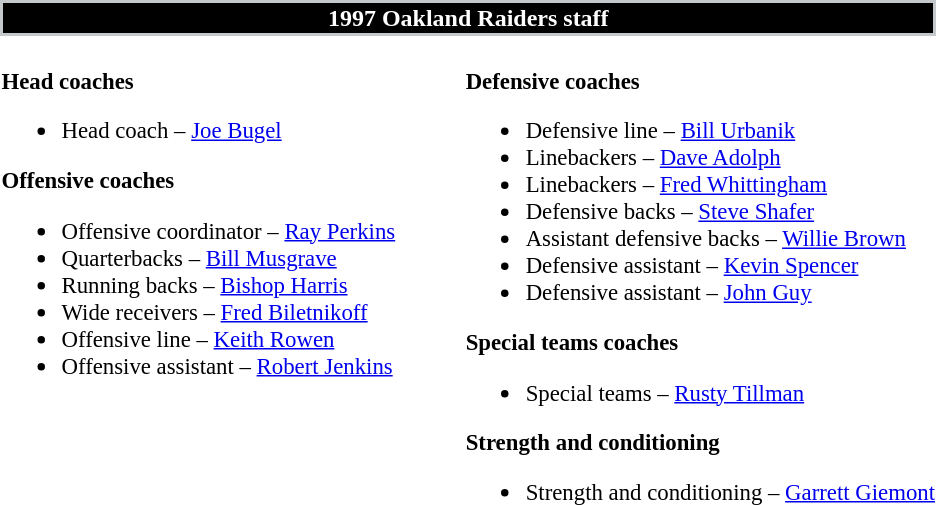<table class="toccolours" style="text-align: left;">
<tr>
<th colspan="7" style="background-color: black; color: white; border: 2px solid #C4C8CB; text-align: center;">1997 Oakland Raiders staff</th>
</tr>
<tr>
<td style="font-size: 95%;" valign="top"><br><strong>Head coaches</strong><ul><li>Head coach – <a href='#'>Joe Bugel</a></li></ul><strong>Offensive coaches</strong><ul><li>Offensive coordinator – <a href='#'>Ray Perkins</a></li><li>Quarterbacks – <a href='#'>Bill Musgrave</a></li><li>Running backs – <a href='#'>Bishop Harris</a></li><li>Wide receivers – <a href='#'>Fred Biletnikoff</a></li><li>Offensive line – <a href='#'>Keith Rowen</a></li><li>Offensive assistant – <a href='#'>Robert Jenkins</a></li></ul></td>
<td width="35"> </td>
<td valign="top"></td>
<td style="font-size: 95%;" valign="top"><br><strong>Defensive coaches</strong><ul><li>Defensive line – <a href='#'>Bill Urbanik</a></li><li>Linebackers – <a href='#'>Dave Adolph</a></li><li>Linebackers – <a href='#'>Fred Whittingham</a></li><li>Defensive backs – <a href='#'>Steve Shafer</a></li><li>Assistant defensive backs – <a href='#'>Willie Brown</a></li><li>Defensive assistant – <a href='#'>Kevin Spencer</a></li><li>Defensive assistant – <a href='#'>John Guy</a></li></ul><strong>Special teams coaches</strong><ul><li>Special teams – <a href='#'>Rusty Tillman</a></li></ul><strong>Strength and conditioning</strong><ul><li>Strength and conditioning – <a href='#'>Garrett Giemont</a></li></ul></td>
</tr>
</table>
